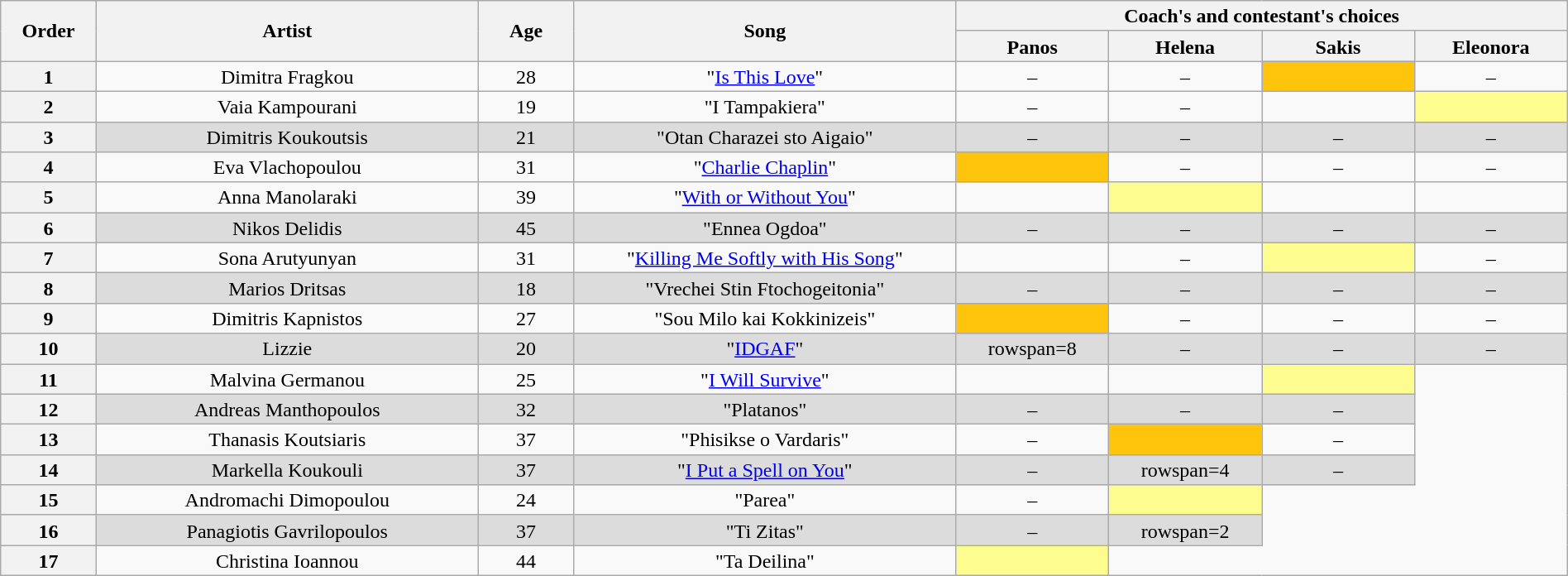<table class="wikitable" style="text-align:center; line-height:17px; width:100%;">
<tr>
<th scope="col" rowspan="2" width="05%">Order</th>
<th scope="col" rowspan="2" width="20%">Artist</th>
<th scope="col" rowspan="2" width="05%">Age</th>
<th scope="col" rowspan="2" width="20%">Song</th>
<th scope="col" colspan="4" width="32%">Coach's and contestant's choices</th>
</tr>
<tr>
<th width="08%">Panos</th>
<th width="08%">Helena</th>
<th width="08%">Sakis</th>
<th width="08%">Eleonora</th>
</tr>
<tr>
<th>1</th>
<td>Dimitra Fragkou</td>
<td>28</td>
<td>"<a href='#'>Is This Love</a>"</td>
<td>–</td>
<td>–</td>
<td style="background: #FFC50C;"></td>
<td>–</td>
</tr>
<tr>
<th>2</th>
<td>Vaia Kampourani</td>
<td>19</td>
<td>"I Tampakiera"</td>
<td>–</td>
<td>–</td>
<td></td>
<td style="background: #fdfc8f;"></td>
</tr>
<tr style="background: #DCDCDC;" |>
<th>3</th>
<td>Dimitris Koukoutsis</td>
<td>21</td>
<td>"Otan Charazei sto Aigaio"</td>
<td>–</td>
<td>–</td>
<td>–</td>
<td>–</td>
</tr>
<tr>
<th>4</th>
<td>Eva Vlachopoulou</td>
<td>31</td>
<td>"<a href='#'>Charlie Chaplin</a>"</td>
<td style="background: #FFC50C;"></td>
<td>–</td>
<td>–</td>
<td>–</td>
</tr>
<tr>
<th>5</th>
<td>Anna Manolaraki</td>
<td>39</td>
<td>"<a href='#'>With or Without You</a>"</td>
<td></td>
<td style="background: #fdfc8f;"></td>
<td></td>
<td></td>
</tr>
<tr style="background: #DCDCDC;" |>
<th>6</th>
<td>Nikos Delidis</td>
<td>45</td>
<td>"Ennea Ogdoa"</td>
<td>–</td>
<td>–</td>
<td>–</td>
<td>–</td>
</tr>
<tr>
<th>7</th>
<td>Sona Arutyunyan</td>
<td>31</td>
<td>"<a href='#'>Killing Me Softly with His Song</a>"</td>
<td></td>
<td>–</td>
<td style="background: #fdfc8f;"></td>
<td>–</td>
</tr>
<tr style="background: #DCDCDC;" |>
<th>8</th>
<td>Marios Dritsas</td>
<td>18</td>
<td>"Vrechei Stin Ftochogeitonia"</td>
<td>–</td>
<td>–</td>
<td>–</td>
<td>–</td>
</tr>
<tr>
<th>9</th>
<td>Dimitris Kapnistos</td>
<td>27</td>
<td>"Sou Milo kai Kokkinizeis"</td>
<td style="background: #FFC50C;"></td>
<td>–</td>
<td>–</td>
<td>–</td>
</tr>
<tr style="background: #DCDCDC;" |>
<th>10</th>
<td>Lizzie</td>
<td>20</td>
<td>"<a href='#'>IDGAF</a>"</td>
<td>rowspan=8 </td>
<td>–</td>
<td>–</td>
<td>–</td>
</tr>
<tr>
<th>11</th>
<td>Malvina Germanou</td>
<td>25</td>
<td>"<a href='#'>I Will Survive</a>"</td>
<td></td>
<td></td>
<td style="background: #fdfc8f;"></td>
</tr>
<tr style="background: #DCDCDC;" |>
<th>12</th>
<td>Andreas Manthopoulos</td>
<td>32</td>
<td>"Platanos"</td>
<td>–</td>
<td>–</td>
<td>–</td>
</tr>
<tr>
<th>13</th>
<td>Thanasis Koutsiaris</td>
<td>37</td>
<td>"Phisikse o Vardaris"</td>
<td>–</td>
<td style="background: #FFC50C;"></td>
<td>–</td>
</tr>
<tr style="background: #DCDCDC;" |>
<th>14</th>
<td>Markella Koukouli</td>
<td>37</td>
<td>"<a href='#'>I Put a Spell on You</a>"</td>
<td>–</td>
<td>rowspan=4 </td>
<td>–</td>
</tr>
<tr>
<th>15</th>
<td>Andromachi Dimopoulou</td>
<td>24</td>
<td>"Parea"</td>
<td>–</td>
<td style="background: #fdfc8f;"></td>
</tr>
<tr style="background: #DCDCDC;" |>
<th>16</th>
<td>Panagiotis Gavrilopoulos</td>
<td>37</td>
<td>"Ti Zitas"</td>
<td>–</td>
<td>rowspan=2 </td>
</tr>
<tr>
<th>17</th>
<td>Christina Ioannou</td>
<td>44</td>
<td>"Ta Deilina"</td>
<td style="background: #fdfc8f;"></td>
</tr>
</table>
